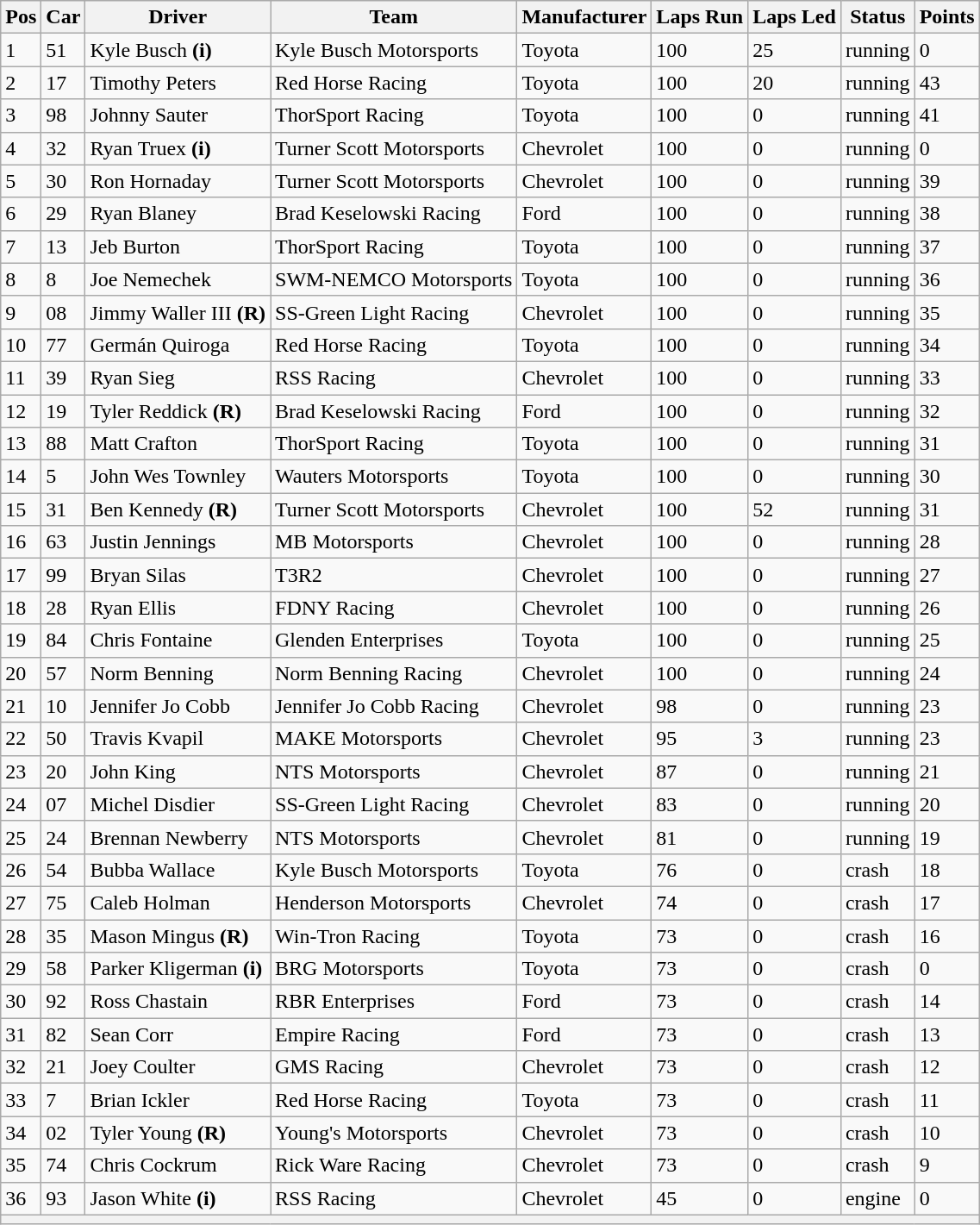<table class="sortable wikitable" border="1">
<tr>
<th>Pos</th>
<th>Car</th>
<th>Driver</th>
<th>Team</th>
<th>Manufacturer</th>
<th>Laps Run</th>
<th>Laps Led</th>
<th>Status</th>
<th>Points</th>
</tr>
<tr>
<td>1</td>
<td>51</td>
<td>Kyle Busch <strong>(i)</strong></td>
<td>Kyle Busch Motorsports</td>
<td>Toyota</td>
<td>100</td>
<td>25</td>
<td>running</td>
<td>0</td>
</tr>
<tr>
<td>2</td>
<td>17</td>
<td>Timothy Peters</td>
<td>Red Horse Racing</td>
<td>Toyota</td>
<td>100</td>
<td>20</td>
<td>running</td>
<td>43</td>
</tr>
<tr>
<td>3</td>
<td>98</td>
<td>Johnny Sauter</td>
<td>ThorSport Racing</td>
<td>Toyota</td>
<td>100</td>
<td>0</td>
<td>running</td>
<td>41</td>
</tr>
<tr>
<td>4</td>
<td>32</td>
<td>Ryan Truex <strong>(i)</strong></td>
<td>Turner Scott Motorsports</td>
<td>Chevrolet</td>
<td>100</td>
<td>0</td>
<td>running</td>
<td>0</td>
</tr>
<tr>
<td>5</td>
<td>30</td>
<td>Ron Hornaday</td>
<td>Turner Scott Motorsports</td>
<td>Chevrolet</td>
<td>100</td>
<td>0</td>
<td>running</td>
<td>39</td>
</tr>
<tr>
<td>6</td>
<td>29</td>
<td>Ryan Blaney</td>
<td>Brad Keselowski Racing</td>
<td>Ford</td>
<td>100</td>
<td>0</td>
<td>running</td>
<td>38</td>
</tr>
<tr>
<td>7</td>
<td>13</td>
<td>Jeb Burton</td>
<td>ThorSport Racing</td>
<td>Toyota</td>
<td>100</td>
<td>0</td>
<td>running</td>
<td>37</td>
</tr>
<tr>
<td>8</td>
<td>8</td>
<td>Joe Nemechek</td>
<td>SWM-NEMCO Motorsports</td>
<td>Toyota</td>
<td>100</td>
<td>0</td>
<td>running</td>
<td>36</td>
</tr>
<tr>
<td>9</td>
<td>08</td>
<td>Jimmy Waller III <strong>(R)</strong></td>
<td>SS-Green Light Racing</td>
<td>Chevrolet</td>
<td>100</td>
<td>0</td>
<td>running</td>
<td>35</td>
</tr>
<tr>
<td>10</td>
<td>77</td>
<td>Germán Quiroga</td>
<td>Red Horse Racing</td>
<td>Toyota</td>
<td>100</td>
<td>0</td>
<td>running</td>
<td>34</td>
</tr>
<tr>
<td>11</td>
<td>39</td>
<td>Ryan Sieg</td>
<td>RSS Racing</td>
<td>Chevrolet</td>
<td>100</td>
<td>0</td>
<td>running</td>
<td>33</td>
</tr>
<tr>
<td>12</td>
<td>19</td>
<td>Tyler Reddick <strong>(R)</strong></td>
<td>Brad Keselowski Racing</td>
<td>Ford</td>
<td>100</td>
<td>0</td>
<td>running</td>
<td>32</td>
</tr>
<tr>
<td>13</td>
<td>88</td>
<td>Matt Crafton</td>
<td>ThorSport Racing</td>
<td>Toyota</td>
<td>100</td>
<td>0</td>
<td>running</td>
<td>31</td>
</tr>
<tr>
<td>14</td>
<td>5</td>
<td>John Wes Townley</td>
<td>Wauters Motorsports</td>
<td>Toyota</td>
<td>100</td>
<td>0</td>
<td>running</td>
<td>30</td>
</tr>
<tr>
<td>15</td>
<td>31</td>
<td>Ben Kennedy <strong>(R)</strong></td>
<td>Turner Scott Motorsports</td>
<td>Chevrolet</td>
<td>100</td>
<td>52</td>
<td>running</td>
<td>31</td>
</tr>
<tr>
<td>16</td>
<td>63</td>
<td>Justin Jennings</td>
<td>MB Motorsports</td>
<td>Chevrolet</td>
<td>100</td>
<td>0</td>
<td>running</td>
<td>28</td>
</tr>
<tr>
<td>17</td>
<td>99</td>
<td>Bryan Silas</td>
<td>T3R2</td>
<td>Chevrolet</td>
<td>100</td>
<td>0</td>
<td>running</td>
<td>27</td>
</tr>
<tr>
<td>18</td>
<td>28</td>
<td>Ryan Ellis</td>
<td>FDNY Racing</td>
<td>Chevrolet</td>
<td>100</td>
<td>0</td>
<td>running</td>
<td>26</td>
</tr>
<tr>
<td>19</td>
<td>84</td>
<td>Chris Fontaine</td>
<td>Glenden Enterprises</td>
<td>Toyota</td>
<td>100</td>
<td>0</td>
<td>running</td>
<td>25</td>
</tr>
<tr>
<td>20</td>
<td>57</td>
<td>Norm Benning</td>
<td>Norm Benning Racing</td>
<td>Chevrolet</td>
<td>100</td>
<td>0</td>
<td>running</td>
<td>24</td>
</tr>
<tr>
<td>21</td>
<td>10</td>
<td>Jennifer Jo Cobb</td>
<td>Jennifer Jo Cobb Racing</td>
<td>Chevrolet</td>
<td>98</td>
<td>0</td>
<td>running</td>
<td>23</td>
</tr>
<tr>
<td>22</td>
<td>50</td>
<td>Travis Kvapil</td>
<td>MAKE Motorsports</td>
<td>Chevrolet</td>
<td>95</td>
<td>3</td>
<td>running</td>
<td>23</td>
</tr>
<tr>
<td>23</td>
<td>20</td>
<td>John King</td>
<td>NTS Motorsports</td>
<td>Chevrolet</td>
<td>87</td>
<td>0</td>
<td>running</td>
<td>21</td>
</tr>
<tr>
<td>24</td>
<td>07</td>
<td>Michel Disdier</td>
<td>SS-Green Light Racing</td>
<td>Chevrolet</td>
<td>83</td>
<td>0</td>
<td>running</td>
<td>20</td>
</tr>
<tr>
<td>25</td>
<td>24</td>
<td>Brennan Newberry</td>
<td>NTS Motorsports</td>
<td>Chevrolet</td>
<td>81</td>
<td>0</td>
<td>running</td>
<td>19</td>
</tr>
<tr>
<td>26</td>
<td>54</td>
<td>Bubba Wallace</td>
<td>Kyle Busch Motorsports</td>
<td>Toyota</td>
<td>76</td>
<td>0</td>
<td>crash</td>
<td>18</td>
</tr>
<tr>
<td>27</td>
<td>75</td>
<td>Caleb Holman</td>
<td>Henderson Motorsports</td>
<td>Chevrolet</td>
<td>74</td>
<td>0</td>
<td>crash</td>
<td>17</td>
</tr>
<tr>
<td>28</td>
<td>35</td>
<td>Mason Mingus <strong>(R)</strong></td>
<td>Win-Tron Racing</td>
<td>Toyota</td>
<td>73</td>
<td>0</td>
<td>crash</td>
<td>16</td>
</tr>
<tr>
<td>29</td>
<td>58</td>
<td>Parker Kligerman <strong>(i)</strong></td>
<td>BRG Motorsports</td>
<td>Toyota</td>
<td>73</td>
<td>0</td>
<td>crash</td>
<td>0</td>
</tr>
<tr>
<td>30</td>
<td>92</td>
<td>Ross Chastain</td>
<td>RBR Enterprises</td>
<td>Ford</td>
<td>73</td>
<td>0</td>
<td>crash</td>
<td>14</td>
</tr>
<tr>
<td>31</td>
<td>82</td>
<td>Sean Corr</td>
<td>Empire Racing</td>
<td>Ford</td>
<td>73</td>
<td>0</td>
<td>crash</td>
<td>13</td>
</tr>
<tr>
<td>32</td>
<td>21</td>
<td>Joey Coulter</td>
<td>GMS Racing</td>
<td>Chevrolet</td>
<td>73</td>
<td>0</td>
<td>crash</td>
<td>12</td>
</tr>
<tr>
<td>33</td>
<td>7</td>
<td>Brian Ickler</td>
<td>Red Horse Racing</td>
<td>Toyota</td>
<td>73</td>
<td>0</td>
<td>crash</td>
<td>11</td>
</tr>
<tr>
<td>34</td>
<td>02</td>
<td>Tyler Young <strong>(R)</strong></td>
<td>Young's Motorsports</td>
<td>Chevrolet</td>
<td>73</td>
<td>0</td>
<td>crash</td>
<td>10</td>
</tr>
<tr>
<td>35</td>
<td>74</td>
<td>Chris Cockrum</td>
<td>Rick Ware Racing</td>
<td>Chevrolet</td>
<td>73</td>
<td>0</td>
<td>crash</td>
<td>9</td>
</tr>
<tr>
<td>36</td>
<td>93</td>
<td>Jason White <strong>(i)</strong></td>
<td>RSS Racing</td>
<td>Chevrolet</td>
<td>45</td>
<td>0</td>
<td>engine</td>
<td>0</td>
</tr>
<tr>
<th colspan="9"></th>
</tr>
</table>
